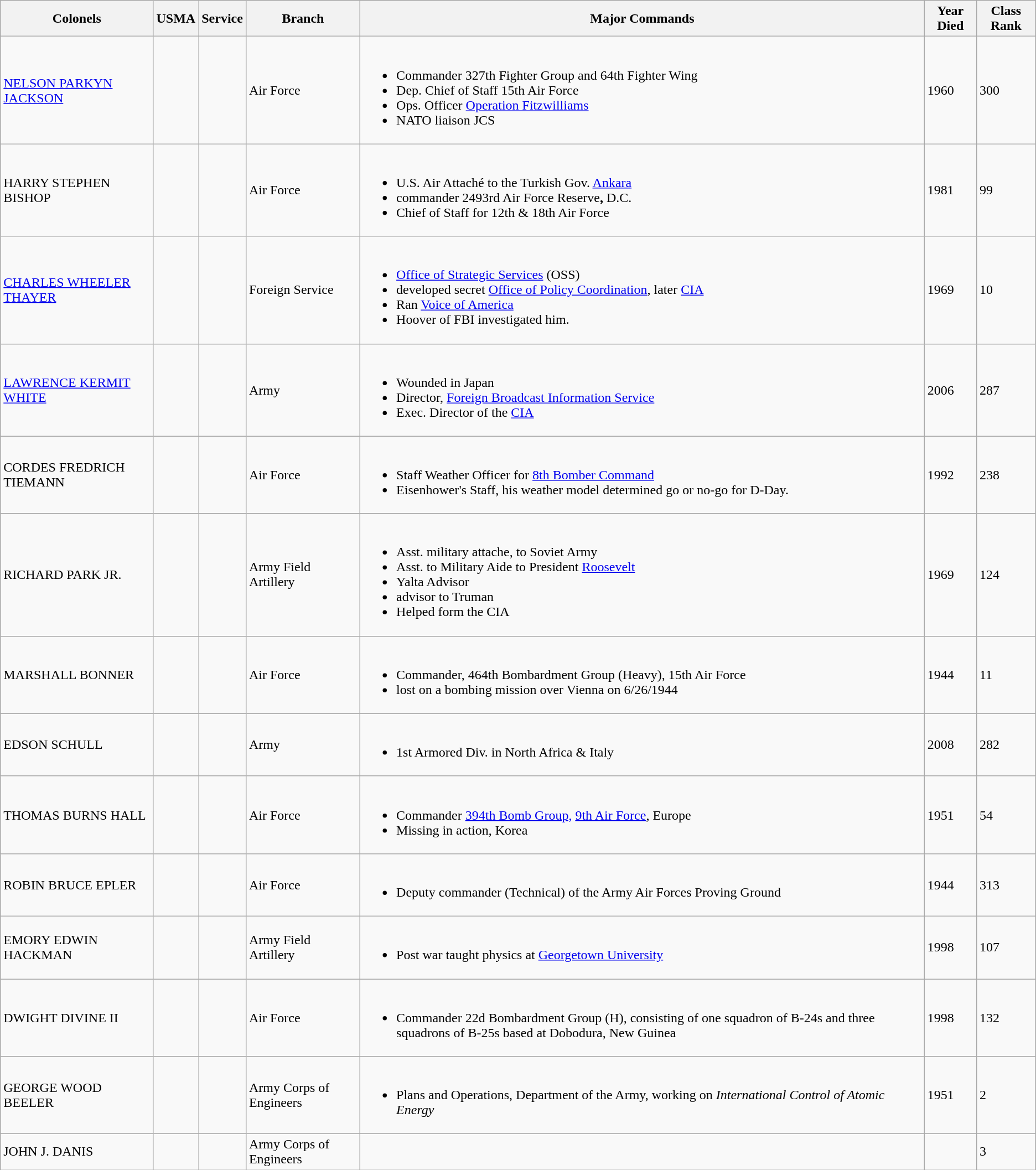<table class="wikitable sortable">
<tr>
<th>Colonels</th>
<th>USMA</th>
<th>Service</th>
<th>Branch</th>
<th>Major Commands</th>
<th>Year Died</th>
<th>Class Rank</th>
</tr>
<tr>
<td><a href='#'>NELSON PARKYN JACKSON</a></td>
<td></td>
<td></td>
<td>Air Force</td>
<td><br><ul><li>Commander 327th Fighter  Group and 64th Fighter Wing</li><li>Dep. Chief of Staff 15th Air Force</li><li>Ops. Officer <a href='#'>Operation Fitzwilliams</a></li><li>NATO liaison JCS</li></ul></td>
<td>1960</td>
<td>300</td>
</tr>
<tr>
<td>HARRY STEPHEN BISHOP</td>
<td></td>
<td></td>
<td>Air Force</td>
<td><br><ul><li>U.S. Air Attaché to the Turkish Gov. <a href='#'>Ankara</a></li><li>commander 2493rd Air Force Reserve<strong>,</strong> D.C.</li><li>Chief of Staff for 12th & 18th Air Force</li></ul></td>
<td>1981</td>
<td>99</td>
</tr>
<tr>
<td><a href='#'>CHARLES WHEELER THAYER</a></td>
<td></td>
<td></td>
<td>Foreign Service</td>
<td><br><ul><li><a href='#'>Office of Strategic Services</a> (OSS)</li><li>developed secret <a href='#'>Office of Policy Coordination</a>, later <a href='#'>CIA</a></li><li>Ran <a href='#'>Voice of America</a></li><li>Hoover of FBI investigated him.</li></ul></td>
<td>1969</td>
<td>10</td>
</tr>
<tr>
<td><a href='#'>LAWRENCE KERMIT WHITE</a></td>
<td></td>
<td></td>
<td>Army</td>
<td><br><ul><li>Wounded in Japan</li><li>Director, <a href='#'>Foreign Broadcast Information Service</a></li><li>Exec. Director of the <a href='#'>CIA</a></li></ul></td>
<td>2006</td>
<td>287</td>
</tr>
<tr>
<td>CORDES FREDRICH TIEMANN</td>
<td></td>
<td></td>
<td>Air Force</td>
<td><br><ul><li>Staff Weather Officer for <a href='#'>8th Bomber Command</a></li><li>Eisenhower's Staff, his weather model determined go or no-go for D-Day.</li></ul></td>
<td>1992</td>
<td>238</td>
</tr>
<tr>
<td>RICHARD PARK JR.</td>
<td></td>
<td></td>
<td>Army Field Artillery</td>
<td><br><ul><li>Asst. military attache, to Soviet Army</li><li>Asst. to Military Aide to President <a href='#'>Roosevelt</a></li><li>Yalta Advisor</li><li>advisor to Truman</li><li>Helped form the CIA</li></ul></td>
<td>1969</td>
<td>124</td>
</tr>
<tr>
<td>MARSHALL BONNER</td>
<td></td>
<td></td>
<td>Air Force</td>
<td><br><ul><li>Commander, 464th Bombardment Group (Heavy), 15th Air Force</li><li>lost on a bombing mission over Vienna on 6/26/1944</li></ul></td>
<td>1944</td>
<td>11</td>
</tr>
<tr>
<td>EDSON SCHULL</td>
<td></td>
<td></td>
<td>Army</td>
<td><br><ul><li>1st Armored Div. in North Africa & Italy</li></ul></td>
<td>2008</td>
<td>282</td>
</tr>
<tr>
<td>THOMAS BURNS HALL</td>
<td></td>
<td></td>
<td>Air Force</td>
<td><br><ul><li>Commander  <a href='#'>394th Bomb Group,</a> <a href='#'>9th Air Force</a>, Europe</li><li>Missing in action, Korea</li></ul></td>
<td>1951</td>
<td>54</td>
</tr>
<tr>
<td>ROBIN BRUCE EPLER</td>
<td></td>
<td></td>
<td>Air Force</td>
<td><br><ul><li>Deputy commander (Technical) of the Army Air Forces Proving Ground</li></ul></td>
<td>1944</td>
<td>313</td>
</tr>
<tr>
<td>EMORY EDWIN HACKMAN</td>
<td></td>
<td></td>
<td>Army Field Artillery</td>
<td><br><ul><li>Post war taught physics at <a href='#'>Georgetown University</a></li></ul></td>
<td>1998</td>
<td>107</td>
</tr>
<tr>
<td>DWIGHT DIVINE II</td>
<td></td>
<td></td>
<td>Air Force</td>
<td><br><ul><li>Commander 22d Bombardment Group (H), consisting of one squadron of B-24s and three squadrons of B-25s based at Dobodura, New Guinea</li></ul></td>
<td>1998</td>
<td>132</td>
</tr>
<tr>
<td>GEORGE WOOD BEELER</td>
<td></td>
<td></td>
<td>Army Corps of Engineers</td>
<td><br><ul><li>Plans and Operations, Department of the Army, working on <em>International Control of Atomic Energy</em></li></ul></td>
<td>1951</td>
<td>2</td>
</tr>
<tr>
<td>JOHN J. DANIS</td>
<td></td>
<td></td>
<td>Army Corps of Engineers</td>
<td></td>
<td></td>
<td>3</td>
</tr>
</table>
